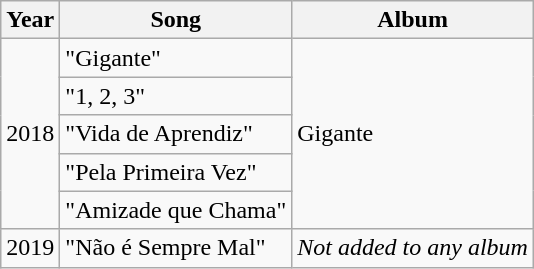<table class="wikitable sortable">
<tr>
<th>Year</th>
<th>Song</th>
<th>Album</th>
</tr>
<tr>
<td rowspan="5">2018</td>
<td>"Gigante"</td>
<td rowspan="5">Gigante</td>
</tr>
<tr>
<td>"1, 2, 3"</td>
</tr>
<tr>
<td>"Vida de Aprendiz"</td>
</tr>
<tr>
<td>"Pela Primeira Vez"</td>
</tr>
<tr>
<td>"Amizade que Chama"</td>
</tr>
<tr>
<td>2019</td>
<td>"Não é Sempre Mal"</td>
<td><em>Not added to any album</em></td>
</tr>
</table>
